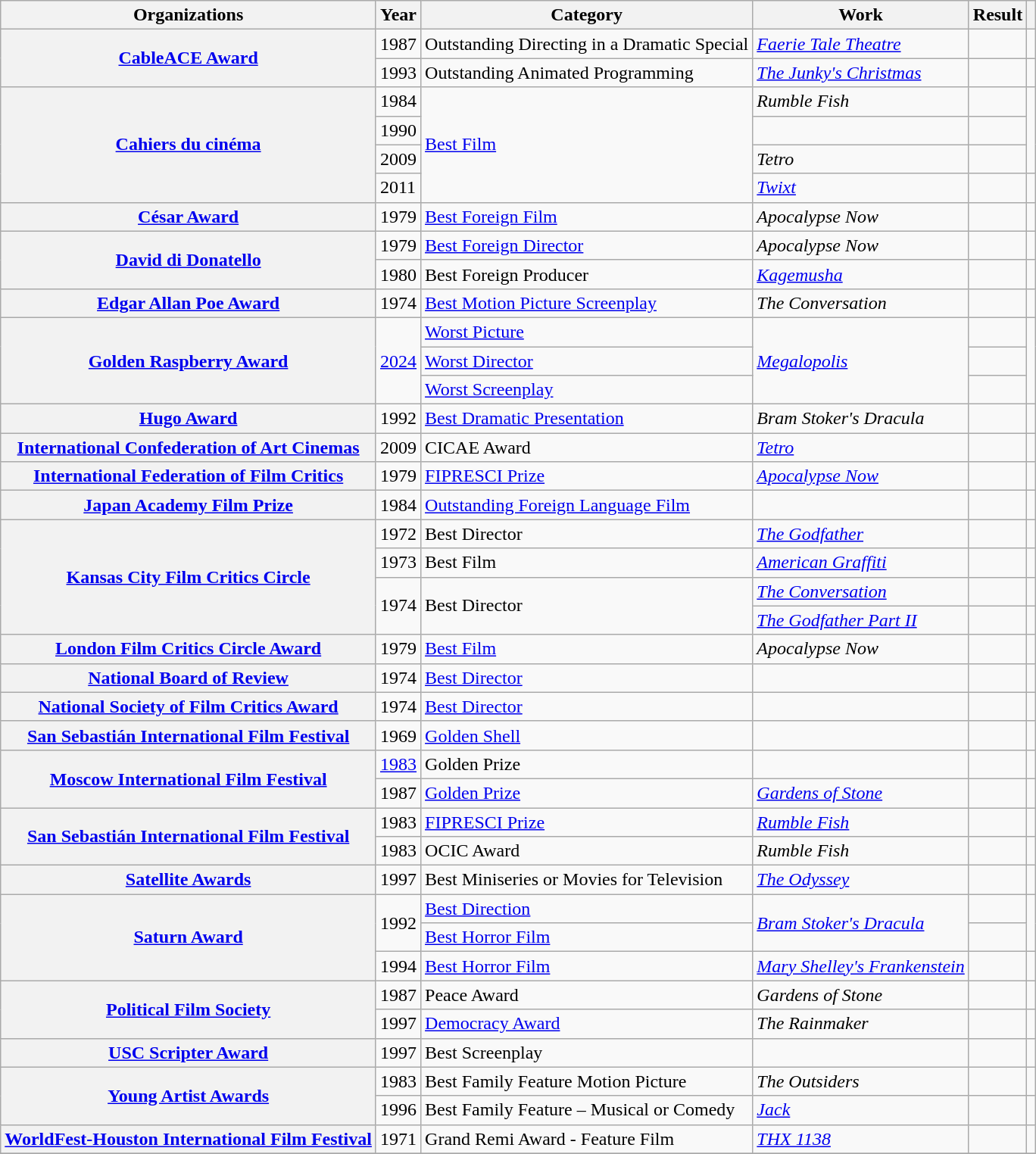<table class= "wikitable plainrowheaders sortable">
<tr>
<th>Organizations</th>
<th scope="col">Year</th>
<th scope="col">Category</th>
<th scope="col">Work</th>
<th scope="col">Result</th>
<th scope="col" class="unsortable"></th>
</tr>
<tr>
<th scope="row" rowspan="2"><a href='#'>CableACE Award</a></th>
<td>1987</td>
<td>Outstanding Directing in a Dramatic Special</td>
<td><em><a href='#'>Faerie Tale Theatre</a></em></td>
<td></td>
</tr>
<tr>
<td>1993</td>
<td>Outstanding Animated Programming</td>
<td><em><a href='#'>The Junky's Christmas</a></em></td>
<td></td>
<td></td>
</tr>
<tr>
<th scope="row" rowspan="4"><a href='#'>Cahiers du cinéma</a></th>
<td>1984</td>
<td rowspan=4><a href='#'>Best Film</a></td>
<td><em>Rumble Fish</em></td>
<td></td>
<td rowspan="3"></td>
</tr>
<tr>
<td rowspan=1>1990</td>
<td rowspan=1><em></em></td>
<td></td>
</tr>
<tr>
<td>2009</td>
<td><em>Tetro</em></td>
<td></td>
</tr>
<tr>
<td>2011</td>
<td><em><a href='#'>Twixt</a></em></td>
<td></td>
<td></td>
</tr>
<tr>
<th scope="row" rowspan="1"><a href='#'>César Award</a></th>
<td>1979</td>
<td><a href='#'>Best Foreign Film</a></td>
<td><em>Apocalypse Now</em></td>
<td></td>
<td></td>
</tr>
<tr>
<th scope="row" rowspan="2"><a href='#'>David di Donatello</a></th>
<td>1979</td>
<td><a href='#'>Best Foreign Director</a></td>
<td><em>Apocalypse Now</em></td>
<td></td>
<td></td>
</tr>
<tr>
<td>1980</td>
<td>Best Foreign Producer</td>
<td><em><a href='#'>Kagemusha</a></em></td>
<td></td>
<td></td>
</tr>
<tr>
<th scope="row" rowspan="1"><a href='#'>Edgar Allan Poe Award</a></th>
<td>1974</td>
<td><a href='#'>Best Motion Picture Screenplay</a></td>
<td><em>The Conversation</em></td>
<td></td>
<td></td>
</tr>
<tr>
<th scope="row" rowspan="3"><a href='#'>Golden Raspberry Award</a></th>
<td rowspan=3><a href='#'>2024</a></td>
<td><a href='#'>Worst Picture</a></td>
<td rowspan=3><em><a href='#'>Megalopolis</a></em></td>
<td></td>
<td rowspan="3"></td>
</tr>
<tr>
<td><a href='#'>Worst Director</a></td>
<td></td>
</tr>
<tr>
<td><a href='#'>Worst Screenplay</a></td>
<td></td>
</tr>
<tr>
<th scope="row" rowspan="1"><a href='#'>Hugo Award</a></th>
<td>1992</td>
<td><a href='#'>Best Dramatic Presentation</a></td>
<td><em>Bram Stoker's Dracula</em></td>
<td></td>
<td></td>
</tr>
<tr>
<th scope="row" rowspan="1"><a href='#'>International Confederation of Art Cinemas</a></th>
<td>2009</td>
<td>CICAE Award</td>
<td><em><a href='#'>Tetro</a></em></td>
<td></td>
<td></td>
</tr>
<tr>
<th scope="row" rowspan="1"><a href='#'>International Federation of Film Critics</a></th>
<td>1979</td>
<td><a href='#'>FIPRESCI Prize</a></td>
<td><em><a href='#'>Apocalypse Now</a></em></td>
<td></td>
<td></td>
</tr>
<tr>
<th scope="row" rowspan="1"><a href='#'>Japan Academy Film Prize</a></th>
<td>1984</td>
<td><a href='#'>Outstanding Foreign Language Film</a></td>
<td><em></em></td>
<td></td>
<td></td>
</tr>
<tr>
<th scope="row" rowspan="4"><a href='#'>Kansas City Film Critics Circle</a></th>
<td>1972</td>
<td>Best Director</td>
<td><em><a href='#'>The Godfather</a></em></td>
<td></td>
<td></td>
</tr>
<tr>
<td>1973</td>
<td>Best Film</td>
<td><em><a href='#'>American Graffiti</a></em></td>
<td></td>
<td></td>
</tr>
<tr>
<td rowspan=2>1974</td>
<td rowspan=2>Best Director</td>
<td><em><a href='#'>The Conversation</a></em></td>
<td></td>
<td></td>
</tr>
<tr>
<td><em><a href='#'>The Godfather Part II</a></em></td>
<td></td>
<td></td>
</tr>
<tr>
<th scope="row" rowspan="1"><a href='#'>London Film Critics Circle Award</a></th>
<td>1979</td>
<td><a href='#'>Best Film</a></td>
<td><em>Apocalypse Now</em></td>
<td></td>
<td></td>
</tr>
<tr>
<th scope="row" rowspan="1"><a href='#'>National Board of Review</a></th>
<td>1974</td>
<td><a href='#'>Best Director</a></td>
<td><em></em></td>
<td></td>
<td></td>
</tr>
<tr>
<th scope="row" rowspan="1"><a href='#'>National Society of Film Critics Award</a></th>
<td>1974</td>
<td><a href='#'>Best Director</a></td>
<td><em></em></td>
<td></td>
<td></td>
</tr>
<tr>
<th scope="row" rowspan="1"><a href='#'>San Sebastián International Film Festival</a></th>
<td>1969</td>
<td><a href='#'>Golden Shell</a></td>
<td><em></em></td>
<td></td>
<td></td>
</tr>
<tr>
<th scope="row" rowspan="2"><a href='#'>Moscow International Film Festival</a></th>
<td><a href='#'>1983</a></td>
<td>Golden Prize</td>
<td><em></em></td>
<td></td>
<td></td>
</tr>
<tr>
<td>1987</td>
<td><a href='#'>Golden Prize</a></td>
<td><em><a href='#'>Gardens of Stone</a></em></td>
<td></td>
<td></td>
</tr>
<tr>
<th scope="row" rowspan="2"><a href='#'>San Sebastián International Film Festival</a></th>
<td>1983</td>
<td><a href='#'>FIPRESCI Prize</a></td>
<td><em><a href='#'>Rumble Fish</a></em></td>
<td></td>
<td></td>
</tr>
<tr>
<td>1983</td>
<td>OCIC Award</td>
<td><em>Rumble Fish</em></td>
<td></td>
</tr>
<tr>
<th scope="row" rowspan="1"><a href='#'>Satellite Awards</a></th>
<td>1997</td>
<td>Best Miniseries or Movies for Television</td>
<td><em><a href='#'>The Odyssey</a></em></td>
<td></td>
<td></td>
</tr>
<tr>
<th scope="row" rowspan="3"><a href='#'>Saturn Award</a></th>
<td rowspan=2>1992</td>
<td><a href='#'>Best Direction</a></td>
<td rowspan=2><em><a href='#'>Bram Stoker's Dracula</a></em></td>
<td></td>
<td rowspan=2></td>
</tr>
<tr>
<td><a href='#'>Best Horror Film</a></td>
<td></td>
</tr>
<tr>
<td>1994</td>
<td><a href='#'>Best Horror Film</a></td>
<td><em><a href='#'>Mary Shelley's Frankenstein</a></em></td>
<td></td>
<td></td>
</tr>
<tr>
<th scope="row", rowspan=2><a href='#'>Political Film Society</a></th>
<td>1987</td>
<td>Peace Award</td>
<td><em>Gardens of Stone</em></td>
<td></td>
</tr>
<tr>
<td>1997</td>
<td><a href='#'> Democracy Award</a></td>
<td><em>The Rainmaker</em></td>
<td></td>
<td></td>
</tr>
<tr>
<th scope="row" rowspan="1"><a href='#'>USC Scripter Award</a></th>
<td rowspan=1>1997</td>
<td>Best Screenplay</td>
<td><em></em></td>
<td></td>
<td></td>
</tr>
<tr>
<th scope="row" rowspan="2"><a href='#'>Young Artist Awards</a></th>
<td>1983</td>
<td>Best Family Feature Motion Picture</td>
<td><em>The Outsiders</em></td>
<td></td>
<td></td>
</tr>
<tr>
<td>1996</td>
<td>Best Family Feature – Musical or Comedy</td>
<td><em><a href='#'>Jack</a></em></td>
<td></td>
<td></td>
</tr>
<tr>
<th scope="row" rowspan="1"><a href='#'>WorldFest-Houston International Film Festival</a></th>
<td>1971</td>
<td>Grand Remi Award - Feature Film</td>
<td><em><a href='#'>THX 1138</a></em></td>
<td></td>
<td></td>
</tr>
<tr>
</tr>
</table>
